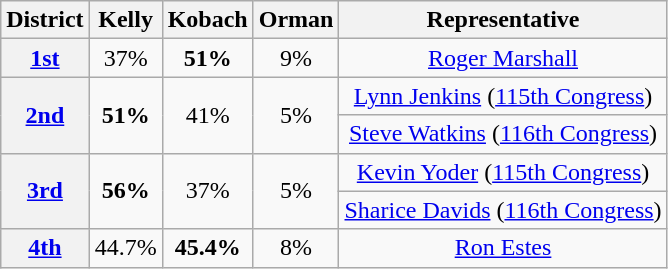<table class=wikitable>
<tr>
<th>District</th>
<th>Kelly</th>
<th>Kobach</th>
<th>Orman</th>
<th>Representative</th>
</tr>
<tr align=center>
<th><a href='#'>1st</a></th>
<td>37%</td>
<td><strong>51%</strong></td>
<td>9%</td>
<td><a href='#'>Roger Marshall</a></td>
</tr>
<tr align=center>
<th rowspan=2 ><a href='#'>2nd</a></th>
<td rowspan=2><strong>51%</strong></td>
<td rowspan=2>41%</td>
<td rowspan=2>5%</td>
<td><a href='#'>Lynn Jenkins</a> (<a href='#'>115th Congress</a>)</td>
</tr>
<tr align=center>
<td><a href='#'>Steve Watkins</a> (<a href='#'>116th Congress</a>)</td>
</tr>
<tr align=center>
<th rowspan=2 ><a href='#'>3rd</a></th>
<td rowspan=2><strong>56%</strong></td>
<td rowspan=2>37%</td>
<td rowspan=2>5%</td>
<td><a href='#'>Kevin Yoder</a> (<a href='#'>115th Congress</a>)</td>
</tr>
<tr align=center>
<td><a href='#'>Sharice Davids</a> (<a href='#'>116th Congress</a>)</td>
</tr>
<tr align=center>
<th rowspan=1 ><a href='#'>4th</a></th>
<td rowspan=1>44.7%</td>
<td rowspan=1><strong>45.4%</strong></td>
<td rowspan=1>8%</td>
<td><a href='#'>Ron Estes</a></td>
</tr>
</table>
